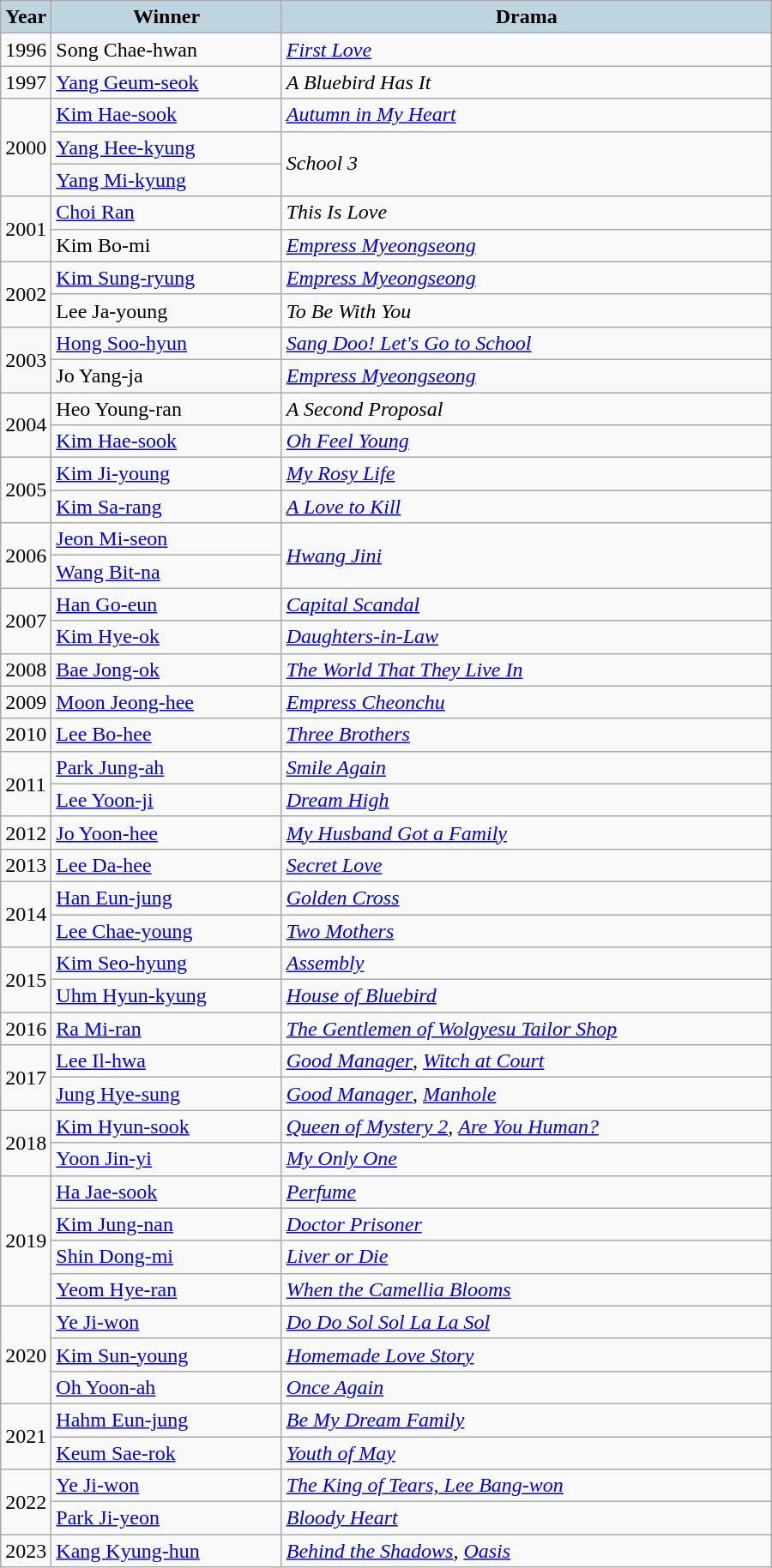<table class="wikitable" style="width:600px">
<tr>
<th style="background:#BED5E1;" width="30">Year</th>
<th style="background:#BED5E1;">Winner</th>
<th style="background:#BED5E1;">Drama</th>
</tr>
<tr>
<td>1996</td>
<td>Song Chae-hwan</td>
<td><em><a href='#'>First Love</a></em></td>
</tr>
<tr>
<td>1997</td>
<td><a href='#'>Yang Geum-seok</a></td>
<td><em>A Bluebird Has It</em></td>
</tr>
<tr>
<td rowspan="3">2000</td>
<td><a href='#'>Kim Hae-sook</a></td>
<td><em><a href='#'>Autumn in My Heart</a></em></td>
</tr>
<tr>
<td><a href='#'>Yang Hee-kyung</a></td>
<td rowspan="2"><em>School 3</em></td>
</tr>
<tr>
<td><a href='#'>Yang Mi-kyung</a></td>
</tr>
<tr>
<td rowspan="2">2001</td>
<td><a href='#'>Choi Ran</a></td>
<td><em>This Is Love</em></td>
</tr>
<tr>
<td>Kim Bo-mi</td>
<td><em><a href='#'>Empress Myeongseong</a></em></td>
</tr>
<tr>
<td rowspan="2">2002</td>
<td><a href='#'>Kim Sung-ryung</a></td>
<td><em><a href='#'>Empress Myeongseong</a></em></td>
</tr>
<tr>
<td>Lee Ja-young</td>
<td><em>To Be With You</em></td>
</tr>
<tr>
<td rowspan="2">2003</td>
<td><a href='#'>Hong Soo-hyun</a></td>
<td><em><a href='#'>Sang Doo! Let's Go to School</a></em></td>
</tr>
<tr>
<td>Jo Yang-ja</td>
<td><em><a href='#'>Empress Myeongseong</a></em></td>
</tr>
<tr>
<td rowspan="2">2004</td>
<td>Heo Young-ran</td>
<td><em>A Second Proposal</em></td>
</tr>
<tr>
<td><a href='#'>Kim Hae-sook</a></td>
<td><em><a href='#'>Oh Feel Young</a></em></td>
</tr>
<tr>
<td rowspan="2">2005</td>
<td><a href='#'>Kim Ji-young</a></td>
<td><em><a href='#'>My Rosy Life</a></em></td>
</tr>
<tr>
<td><a href='#'>Kim Sa-rang</a></td>
<td><em><a href='#'>A Love to Kill</a></em></td>
</tr>
<tr>
<td rowspan="2">2006</td>
<td><a href='#'>Jeon Mi-seon</a></td>
<td rowspan="2"><em><a href='#'>Hwang Jini</a></em></td>
</tr>
<tr>
<td><a href='#'>Wang Bit-na</a></td>
</tr>
<tr>
<td rowspan="2">2007</td>
<td><a href='#'>Han Go-eun</a></td>
<td><em><a href='#'>Capital Scandal</a></em></td>
</tr>
<tr>
<td><a href='#'>Kim Hye-ok</a></td>
<td><em><a href='#'>Daughters-in-Law</a></em></td>
</tr>
<tr>
<td>2008</td>
<td><a href='#'>Bae Jong-ok</a></td>
<td><em><a href='#'>The World That They Live In</a></em></td>
</tr>
<tr>
<td>2009</td>
<td><a href='#'>Moon Jeong-hee</a></td>
<td><em><a href='#'>Empress Cheonchu</a></em></td>
</tr>
<tr>
<td>2010</td>
<td><a href='#'>Lee Bo-hee</a></td>
<td><em><a href='#'>Three Brothers</a></em></td>
</tr>
<tr>
<td rowspan="2">2011</td>
<td><a href='#'>Park Jung-ah</a></td>
<td><em><a href='#'>Smile Again</a></em></td>
</tr>
<tr>
<td><a href='#'>Lee Yoon-ji</a></td>
<td><em><a href='#'>Dream High</a></em></td>
</tr>
<tr>
<td>2012</td>
<td><a href='#'>Jo Yoon-hee</a></td>
<td><em><a href='#'>My Husband Got a Family</a></em></td>
</tr>
<tr>
<td>2013</td>
<td><a href='#'>Lee Da-hee</a></td>
<td><em><a href='#'>Secret Love</a></em></td>
</tr>
<tr>
<td rowspan="2">2014</td>
<td><a href='#'>Han Eun-jung</a></td>
<td><em><a href='#'>Golden Cross</a></em></td>
</tr>
<tr>
<td><a href='#'>Lee Chae-young</a></td>
<td><em><a href='#'>Two Mothers</a></em></td>
</tr>
<tr>
<td rowspan="2">2015</td>
<td><a href='#'>Kim Seo-hyung</a></td>
<td><em><a href='#'>Assembly</a></em></td>
</tr>
<tr>
<td><a href='#'>Uhm Hyun-kyung</a></td>
<td><em><a href='#'>House of Bluebird</a></em></td>
</tr>
<tr>
<td>2016</td>
<td><a href='#'>Ra Mi-ran</a></td>
<td><em><a href='#'>The Gentlemen of Wolgyesu Tailor Shop</a></em></td>
</tr>
<tr>
<td rowspan="2">2017</td>
<td><a href='#'>Lee Il-hwa</a></td>
<td><em><a href='#'>Good Manager</a></em>, <em><a href='#'>Witch at Court</a></em></td>
</tr>
<tr>
<td><a href='#'>Jung Hye-sung</a></td>
<td><em><a href='#'>Good Manager</a></em>, <em><a href='#'>Manhole</a></em></td>
</tr>
<tr>
<td rowspan="2">2018</td>
<td><a href='#'>Kim Hyun-sook</a></td>
<td><em><a href='#'>Queen of Mystery 2</a></em>, <em><a href='#'>Are You Human?</a></em></td>
</tr>
<tr>
<td><a href='#'>Yoon Jin-yi</a></td>
<td><em><a href='#'>My Only One</a></em></td>
</tr>
<tr>
<td rowspan="4">2019</td>
<td><a href='#'>Ha Jae-sook</a></td>
<td><em><a href='#'>Perfume</a></em></td>
</tr>
<tr>
<td><a href='#'>Kim Jung-nan</a></td>
<td><em><a href='#'>Doctor Prisoner</a></em></td>
</tr>
<tr>
<td><a href='#'>Shin Dong-mi</a></td>
<td><em><a href='#'>Liver or Die</a></em></td>
</tr>
<tr>
<td><a href='#'>Yeom Hye-ran</a></td>
<td><em><a href='#'>When the Camellia Blooms</a></em></td>
</tr>
<tr>
<td rowspan="3">2020</td>
<td><a href='#'>Ye Ji-won</a></td>
<td><em><a href='#'>Do Do Sol Sol La La Sol</a></em></td>
</tr>
<tr>
<td><a href='#'>Kim Sun-young</a></td>
<td><em><a href='#'>Homemade Love Story</a></em></td>
</tr>
<tr>
<td><a href='#'>Oh Yoon-ah</a></td>
<td><em><a href='#'>Once Again</a></em></td>
</tr>
<tr>
<td rowspan="2">2021</td>
<td><a href='#'>Hahm Eun-jung</a></td>
<td><em><a href='#'>Be My Dream Family</a></em></td>
</tr>
<tr>
<td><a href='#'>Keum Sae-rok</a></td>
<td><em><a href='#'>Youth of May</a></em></td>
</tr>
<tr>
<td rowspan="2">2022</td>
<td><a href='#'>Ye Ji-won</a></td>
<td><em><a href='#'>The King of Tears, Lee Bang-won</a></em></td>
</tr>
<tr>
<td><a href='#'>Park Ji-yeon</a></td>
<td><em><a href='#'>Bloody Heart</a></em></td>
</tr>
<tr>
<td>2023</td>
<td><a href='#'>Kang Kyung-hun</a></td>
<td><em><a href='#'>Behind the Shadows</a>, <a href='#'>Oasis</a></em></td>
</tr>
</table>
